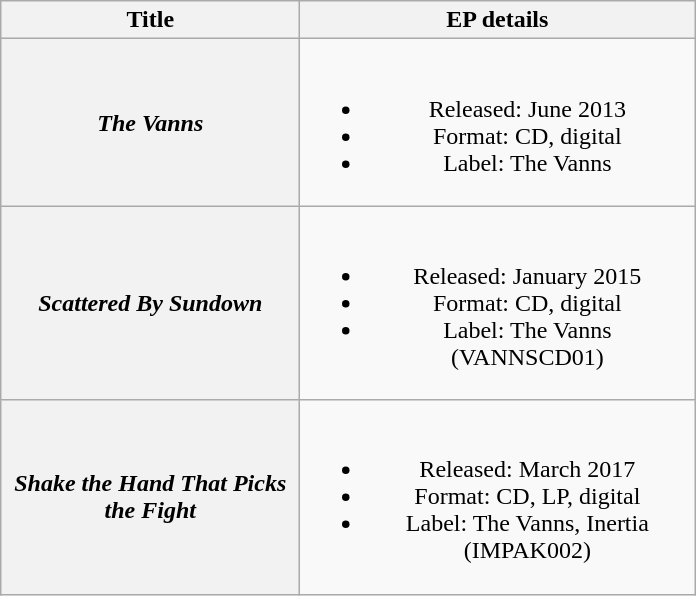<table class="wikitable plainrowheaders" style="text-align:center;" border="1">
<tr>
<th scope="col" rowspan="1" style="width:12em;">Title</th>
<th scope="col" rowspan="1" style="width:16em;">EP details</th>
</tr>
<tr>
<th scope="row"><em>The Vanns</em></th>
<td><br><ul><li>Released: June 2013</li><li>Format: CD, digital</li><li>Label: The Vanns</li></ul></td>
</tr>
<tr>
<th scope="row"><em>Scattered By Sundown</em></th>
<td><br><ul><li>Released: January 2015</li><li>Format: CD, digital</li><li>Label: The Vanns (VANNSCD01)</li></ul></td>
</tr>
<tr>
<th scope="row"><em>Shake the Hand That Picks the Fight</em></th>
<td><br><ul><li>Released: March 2017</li><li>Format: CD, LP, digital</li><li>Label: The Vanns, Inertia (IMPAK002)</li></ul></td>
</tr>
</table>
